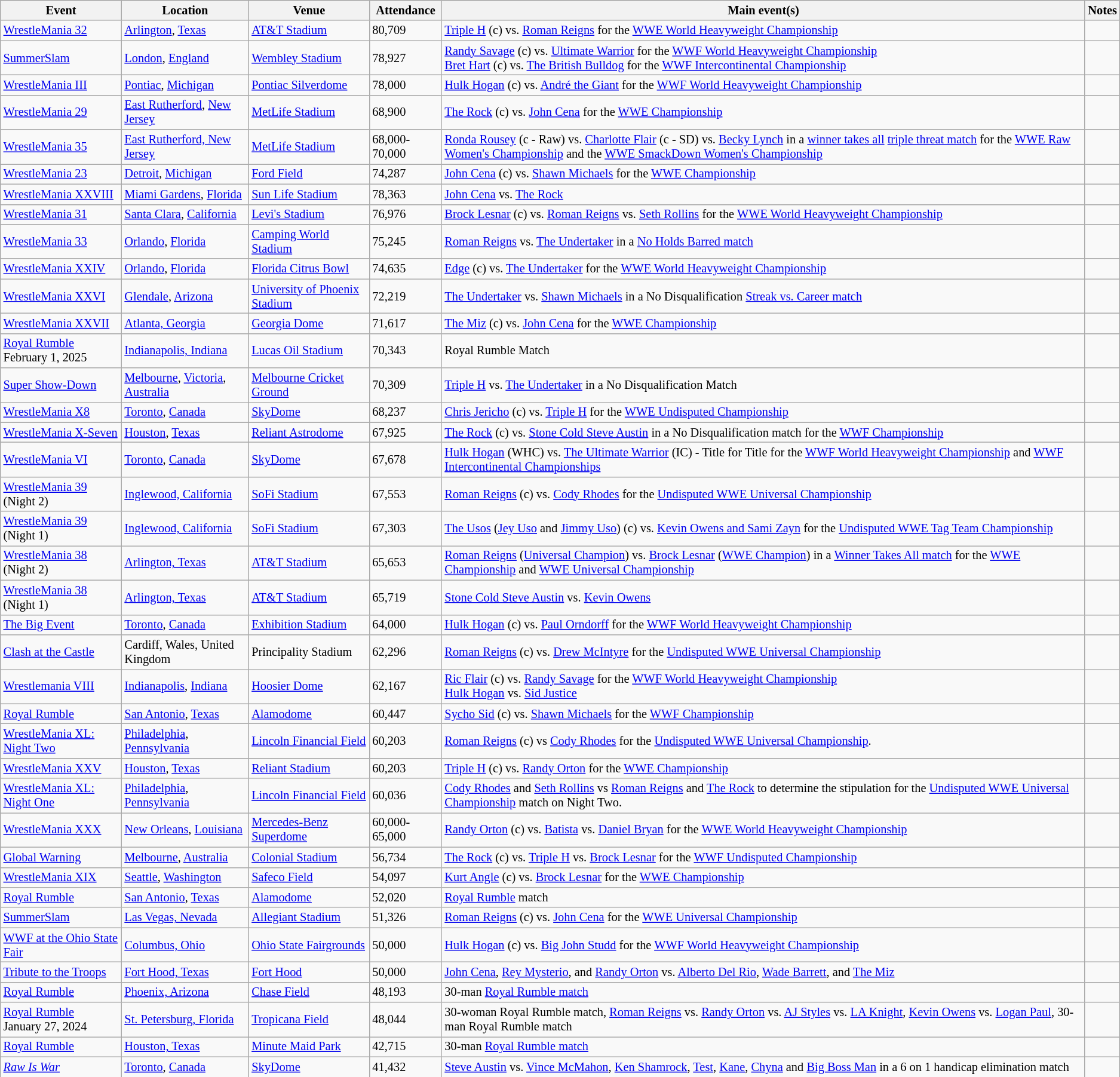<table class="wikitable sortable" style="font-size:85%;">
<tr>
<th class=unsortable>Event</th>
<th class=unsortable>Location</th>
<th class=unsortable>Venue</th>
<th data-sort-type="number">Attendance</th>
<th class=unsortable>Main event(s)</th>
<th class=unsortable>Notes</th>
</tr>
<tr>
<td><a href='#'>WrestleMania 32</a> <br> </td>
<td><a href='#'>Arlington</a>, <a href='#'>Texas</a></td>
<td><a href='#'>AT&T Stadium</a></td>
<td>80,709</td>
<td><a href='#'>Triple H</a> (c) vs. <a href='#'>Roman Reigns</a> for the <a href='#'>WWE World Heavyweight Championship</a></td>
<td></td>
</tr>
<tr>
<td><a href='#'>SummerSlam</a> <br> </td>
<td><a href='#'>London</a>, <a href='#'>England</a></td>
<td><a href='#'>Wembley Stadium</a></td>
<td>78,927</td>
<td><a href='#'>Randy Savage</a> (c) vs. <a href='#'>Ultimate Warrior</a> for the <a href='#'>WWF World Heavyweight Championship</a><br><a href='#'>Bret Hart</a> (c) vs. <a href='#'>The British Bulldog</a> for the <a href='#'>WWF Intercontinental Championship</a></td>
<td></td>
</tr>
<tr>
<td><a href='#'>WrestleMania III</a> <br> </td>
<td><a href='#'>Pontiac</a>, <a href='#'>Michigan</a></td>
<td><a href='#'>Pontiac Silverdome</a></td>
<td>78,000</td>
<td><a href='#'>Hulk Hogan</a> (c) vs. <a href='#'>André the Giant</a> for the <a href='#'>WWF World Heavyweight Championship</a></td>
<td></td>
</tr>
<tr>
<td><a href='#'>WrestleMania 29</a> <br> </td>
<td><a href='#'>East Rutherford</a>, <a href='#'>New Jersey</a></td>
<td><a href='#'>MetLife Stadium</a></td>
<td>68,900 </td>
<td><a href='#'>The Rock</a> (c) vs. <a href='#'>John Cena</a> for the <a href='#'>WWE Championship</a></td>
<td></td>
</tr>
<tr>
<td><a href='#'>WrestleMania 35</a><br></td>
<td><a href='#'>East Rutherford, New Jersey</a></td>
<td><a href='#'>MetLife Stadium</a></td>
<td>68,000-70,000 </td>
<td><a href='#'>Ronda Rousey</a> (c - Raw) vs. <a href='#'>Charlotte Flair</a> (c - SD) vs. <a href='#'>Becky Lynch</a> in a <a href='#'>winner takes all</a> <a href='#'>triple threat match</a> for the <a href='#'>WWE Raw Women's Championship</a> and the <a href='#'>WWE SmackDown Women's Championship</a></td>
<td></td>
</tr>
<tr>
<td><a href='#'>WrestleMania 23</a> <br> </td>
<td><a href='#'>Detroit</a>, <a href='#'>Michigan</a></td>
<td><a href='#'>Ford Field</a></td>
<td>74,287</td>
<td><a href='#'>John Cena</a> (c) vs. <a href='#'>Shawn Michaels</a> for the <a href='#'>WWE Championship</a></td>
<td></td>
</tr>
<tr>
<td><a href='#'>WrestleMania XXVIII</a> <br> </td>
<td><a href='#'>Miami Gardens</a>, <a href='#'>Florida</a></td>
<td><a href='#'>Sun Life Stadium</a></td>
<td>78,363</td>
<td><a href='#'>John Cena</a> vs. <a href='#'>The Rock</a></td>
<td></td>
</tr>
<tr>
<td><a href='#'>WrestleMania 31</a> <br> </td>
<td><a href='#'>Santa Clara</a>, <a href='#'>California</a></td>
<td><a href='#'>Levi's Stadium</a></td>
<td>76,976</td>
<td><a href='#'>Brock Lesnar</a> (c) vs. <a href='#'>Roman Reigns</a> vs. <a href='#'>Seth Rollins</a> for the <a href='#'>WWE World Heavyweight Championship</a></td>
<td></td>
</tr>
<tr>
<td><a href='#'>WrestleMania 33</a> <br> </td>
<td><a href='#'>Orlando</a>, <a href='#'>Florida</a></td>
<td><a href='#'>Camping World Stadium</a></td>
<td>75,245</td>
<td><a href='#'>Roman Reigns</a> vs. <a href='#'>The Undertaker</a> in a <a href='#'>No Holds Barred match</a></td>
<td></td>
</tr>
<tr>
<td><a href='#'>WrestleMania XXIV</a> <br> </td>
<td><a href='#'>Orlando</a>, <a href='#'>Florida</a></td>
<td><a href='#'>Florida Citrus Bowl</a></td>
<td>74,635</td>
<td><a href='#'>Edge</a> (c) vs. <a href='#'>The Undertaker</a> for the <a href='#'>WWE World Heavyweight Championship</a></td>
<td></td>
</tr>
<tr>
<td><a href='#'>WrestleMania XXVI</a> <br> </td>
<td><a href='#'>Glendale</a>, <a href='#'>Arizona</a></td>
<td><a href='#'>University of Phoenix Stadium</a></td>
<td>72,219</td>
<td><a href='#'>The Undertaker</a> vs. <a href='#'>Shawn Michaels</a> in a No Disqualification <a href='#'>Streak vs. Career match</a></td>
<td></td>
</tr>
<tr>
<td><a href='#'>WrestleMania XXVII</a> <br> </td>
<td><a href='#'>Atlanta, Georgia</a></td>
<td><a href='#'>Georgia Dome</a></td>
<td>71,617</td>
<td><a href='#'>The Miz</a> (c) vs. <a href='#'>John Cena</a> for the <a href='#'>WWE Championship</a></td>
<td></td>
</tr>
<tr>
<td><a href='#'>Royal Rumble</a><br>February 1, 2025</td>
<td><a href='#'>Indianapolis, Indiana</a></td>
<td><a href='#'>Lucas Oil Stadium</a></td>
<td>70,343</td>
<td>Royal Rumble Match</td>
<td></td>
</tr>
<tr>
<td><a href='#'>Super Show-Down</a> <br> </td>
<td><a href='#'>Melbourne</a>, <a href='#'>Victoria</a>, <a href='#'>Australia</a></td>
<td><a href='#'>Melbourne Cricket Ground</a></td>
<td>70,309</td>
<td><a href='#'>Triple H</a> vs. <a href='#'>The Undertaker</a> in a No Disqualification Match</td>
</tr>
<tr>
<td><a href='#'>WrestleMania X8</a> <br> </td>
<td><a href='#'>Toronto</a>, <a href='#'>Canada</a></td>
<td><a href='#'>SkyDome</a></td>
<td>68,237</td>
<td><a href='#'>Chris Jericho</a> (c) vs. <a href='#'>Triple H</a> for the <a href='#'>WWE Undisputed Championship</a></td>
<td></td>
</tr>
<tr>
<td><a href='#'>WrestleMania X-Seven</a> <br> </td>
<td><a href='#'>Houston</a>, <a href='#'>Texas</a></td>
<td><a href='#'>Reliant Astrodome</a></td>
<td>67,925</td>
<td><a href='#'>The Rock</a> (c) vs. <a href='#'>Stone Cold Steve Austin</a> in a No Disqualification match for the <a href='#'>WWF Championship</a></td>
<td></td>
</tr>
<tr>
<td><a href='#'>WrestleMania VI</a> <br> </td>
<td><a href='#'>Toronto</a>, <a href='#'>Canada</a></td>
<td><a href='#'>SkyDome</a></td>
<td>67,678</td>
<td><a href='#'>Hulk Hogan</a> (WHC) vs. <a href='#'>The Ultimate Warrior</a> (IC) - Title for Title for the <a href='#'>WWF World Heavyweight Championship</a> and <a href='#'>WWF Intercontinental Championships</a></td>
<td></td>
</tr>
<tr>
<td><a href='#'>WrestleMania 39</a> (Night 2) <br> </td>
<td><a href='#'>Inglewood, California</a></td>
<td><a href='#'>SoFi Stadium</a></td>
<td>67,553</td>
<td><a href='#'>Roman Reigns</a> (c) vs. <a href='#'>Cody Rhodes</a> for the <a href='#'>Undisputed WWE Universal Championship</a></td>
<td></td>
</tr>
<tr>
<td><a href='#'>WrestleMania 39</a> (Night 1) <br> </td>
<td><a href='#'>Inglewood, California</a></td>
<td><a href='#'>SoFi Stadium</a></td>
<td>67,303</td>
<td><a href='#'>The Usos</a> (<a href='#'>Jey Uso</a> and <a href='#'>Jimmy Uso</a>) (c) vs. <a href='#'>Kevin Owens and Sami Zayn</a> for the <a href='#'>Undisputed WWE Tag Team Championship</a></td>
<td></td>
</tr>
<tr>
<td><a href='#'>WrestleMania 38</a> (Night 2) <br> </td>
<td><a href='#'>Arlington, Texas</a></td>
<td><a href='#'>AT&T Stadium</a></td>
<td>65,653</td>
<td><a href='#'>Roman Reigns</a> (<a href='#'>Universal Champion</a>) vs. <a href='#'>Brock Lesnar</a> (<a href='#'>WWE Champion</a>) in a <a href='#'>Winner Takes All match</a> for the <a href='#'>WWE Championship</a> and <a href='#'>WWE Universal Championship</a></td>
<td></td>
</tr>
<tr>
<td><a href='#'>WrestleMania 38</a> (Night 1) <br> </td>
<td><a href='#'>Arlington, Texas</a></td>
<td><a href='#'>AT&T Stadium</a></td>
<td>65,719</td>
<td><a href='#'>Stone Cold Steve Austin</a> vs. <a href='#'>Kevin Owens</a></td>
<td></td>
</tr>
<tr>
<td><a href='#'>The Big Event</a> <br> </td>
<td><a href='#'>Toronto</a>, <a href='#'>Canada</a></td>
<td><a href='#'>Exhibition Stadium</a></td>
<td>64,000</td>
<td><a href='#'>Hulk Hogan</a> (c) vs. <a href='#'>Paul Orndorff</a> for the <a href='#'>WWF World Heavyweight Championship</a></td>
<td></td>
</tr>
<tr>
<td><a href='#'>Clash at the Castle</a> <br> </td>
<td>Cardiff, Wales, United Kingdom</td>
<td>Principality Stadium</td>
<td>62,296</td>
<td><a href='#'>Roman Reigns</a> (c) vs. <a href='#'>Drew McIntyre</a> for the <a href='#'>Undisputed WWE Universal Championship</a></td>
</tr>
<tr>
<td><a href='#'>Wrestlemania VIII</a> <br> </td>
<td><a href='#'>Indianapolis</a>, <a href='#'>Indiana</a></td>
<td><a href='#'>Hoosier Dome</a></td>
<td>62,167</td>
<td><a href='#'>Ric Flair</a> (c) vs. <a href='#'>Randy Savage</a> for the <a href='#'>WWF World Heavyweight Championship</a><br><a href='#'>Hulk Hogan</a> vs. <a href='#'>Sid Justice</a></td>
<td></td>
</tr>
<tr>
<td><a href='#'>Royal Rumble</a> <br> </td>
<td><a href='#'>San Antonio</a>, <a href='#'>Texas</a></td>
<td><a href='#'>Alamodome</a></td>
<td>60,447</td>
<td><a href='#'>Sycho Sid</a> (c) vs. <a href='#'>Shawn Michaels</a> for the <a href='#'>WWF Championship</a></td>
<td></td>
</tr>
<tr>
<td><a href='#'>WrestleMania XL: Night Two</a> </td>
<td><a href='#'>Philadelphia</a>, <a href='#'>Pennsylvania</a></td>
<td><a href='#'>Lincoln Financial Field</a></td>
<td>60,203</td>
<td><a href='#'>Roman Reigns</a> (c) vs <a href='#'>Cody Rhodes</a> for the <a href='#'>Undisputed WWE Universal Championship</a>.</td>
<td></td>
</tr>
<tr>
<td><a href='#'>WrestleMania XXV</a> <br> </td>
<td><a href='#'>Houston</a>, <a href='#'>Texas</a></td>
<td><a href='#'>Reliant Stadium</a></td>
<td>60,203</td>
<td><a href='#'>Triple H</a> (c) vs. <a href='#'>Randy Orton</a> for the <a href='#'>WWE Championship</a></td>
<td></td>
</tr>
<tr>
<td><a href='#'>WrestleMania XL: Night One</a> </td>
<td><a href='#'>Philadelphia</a>, <a href='#'>Pennsylvania</a></td>
<td><a href='#'>Lincoln Financial Field</a></td>
<td>60,036</td>
<td><a href='#'>Cody Rhodes</a> and <a href='#'>Seth Rollins</a> vs <a href='#'>Roman Reigns</a> and <a href='#'>The Rock</a> to determine the stipulation for the <a href='#'>Undisputed WWE Universal Championship</a> match on Night Two.</td>
<td></td>
</tr>
<tr>
<td><a href='#'>WrestleMania XXX</a> <br> </td>
<td><a href='#'>New Orleans</a>, <a href='#'>Louisiana</a></td>
<td><a href='#'>Mercedes-Benz Superdome</a></td>
<td>60,000-65,000</td>
<td><a href='#'>Randy Orton</a> (c) vs. <a href='#'>Batista</a> vs. <a href='#'>Daniel Bryan</a> for the <a href='#'>WWE World Heavyweight Championship</a></td>
<td></td>
</tr>
<tr>
<td><a href='#'>Global Warning</a> <br> </td>
<td><a href='#'>Melbourne</a>, <a href='#'>Australia</a></td>
<td><a href='#'>Colonial Stadium</a></td>
<td>56,734</td>
<td><a href='#'>The Rock</a> (c) vs. <a href='#'>Triple H</a> vs. <a href='#'>Brock Lesnar</a> for the <a href='#'>WWF Undisputed Championship</a></td>
<td></td>
</tr>
<tr>
<td><a href='#'>WrestleMania XIX</a> <br> </td>
<td><a href='#'>Seattle</a>, <a href='#'>Washington</a></td>
<td><a href='#'>Safeco Field</a></td>
<td>54,097</td>
<td><a href='#'>Kurt Angle</a> (c) vs. <a href='#'>Brock Lesnar</a> for the <a href='#'>WWE Championship</a></td>
<td></td>
</tr>
<tr>
<td><a href='#'>Royal Rumble</a> <br> </td>
<td><a href='#'>San Antonio</a>, <a href='#'>Texas</a></td>
<td><a href='#'>Alamodome</a></td>
<td>52,020</td>
<td><a href='#'>Royal Rumble</a> match</td>
<td></td>
</tr>
<tr>
<td><a href='#'>SummerSlam</a> <br> </td>
<td><a href='#'>Las Vegas, Nevada</a></td>
<td><a href='#'>Allegiant Stadium</a></td>
<td>51,326</td>
<td><a href='#'>Roman Reigns</a> (c) vs. <a href='#'>John Cena</a> for the <a href='#'>WWE Universal Championship</a></td>
<td></td>
</tr>
<tr>
<td><a href='#'>WWF at the Ohio State Fair</a> <br> </td>
<td><a href='#'>Columbus, Ohio</a></td>
<td><a href='#'>Ohio State Fairgrounds</a></td>
<td>50,000</td>
<td><a href='#'>Hulk Hogan</a> (c) vs. <a href='#'>Big John Studd</a> for the <a href='#'>WWF World Heavyweight Championship</a></td>
<td></td>
</tr>
<tr>
<td><a href='#'>Tribute to the Troops</a> <br> </td>
<td><a href='#'>Fort Hood, Texas</a></td>
<td><a href='#'>Fort Hood</a></td>
<td>50,000</td>
<td><a href='#'>John Cena</a>, <a href='#'>Rey Mysterio</a>, and <a href='#'>Randy Orton</a> vs. <a href='#'>Alberto Del Rio</a>, <a href='#'>Wade Barrett</a>, and <a href='#'>The Miz</a></td>
<td></td>
</tr>
<tr>
<td><a href='#'>Royal Rumble</a> <br> </td>
<td><a href='#'>Phoenix, Arizona</a></td>
<td><a href='#'>Chase Field</a></td>
<td>48,193</td>
<td>30-man <a href='#'>Royal Rumble match</a></td>
<td></td>
</tr>
<tr>
<td><a href='#'>Royal Rumble</a><br>January 27, 2024</td>
<td><a href='#'>St. Petersburg, Florida</a></td>
<td><a href='#'>Tropicana Field</a></td>
<td>48,044</td>
<td>30-woman Royal Rumble match, <a href='#'>Roman Reigns</a> vs. <a href='#'>Randy Orton</a> vs. <a href='#'>AJ Styles</a> vs. <a href='#'>LA Knight</a>, <a href='#'>Kevin Owens</a> vs. <a href='#'>Logan Paul</a>, 30-man Royal Rumble match</td>
<td></td>
</tr>
<tr>
<td><a href='#'>Royal Rumble</a> <br> </td>
<td><a href='#'>Houston, Texas</a></td>
<td><a href='#'>Minute Maid Park</a></td>
<td>42,715</td>
<td>30-man <a href='#'>Royal Rumble match</a></td>
<td></td>
</tr>
<tr>
<td><em><a href='#'>Raw Is War</a></em> <br> </td>
<td><a href='#'>Toronto</a>, <a href='#'>Canada</a></td>
<td><a href='#'>SkyDome</a></td>
<td>41,432</td>
<td><a href='#'>Steve Austin</a> vs. <a href='#'>Vince McMahon</a>, <a href='#'>Ken Shamrock</a>, <a href='#'>Test</a>, <a href='#'>Kane</a>, <a href='#'>Chyna</a> and <a href='#'>Big Boss Man</a> in a 6 on 1 handicap elimination match</td>
<td></td>
</tr>
</table>
